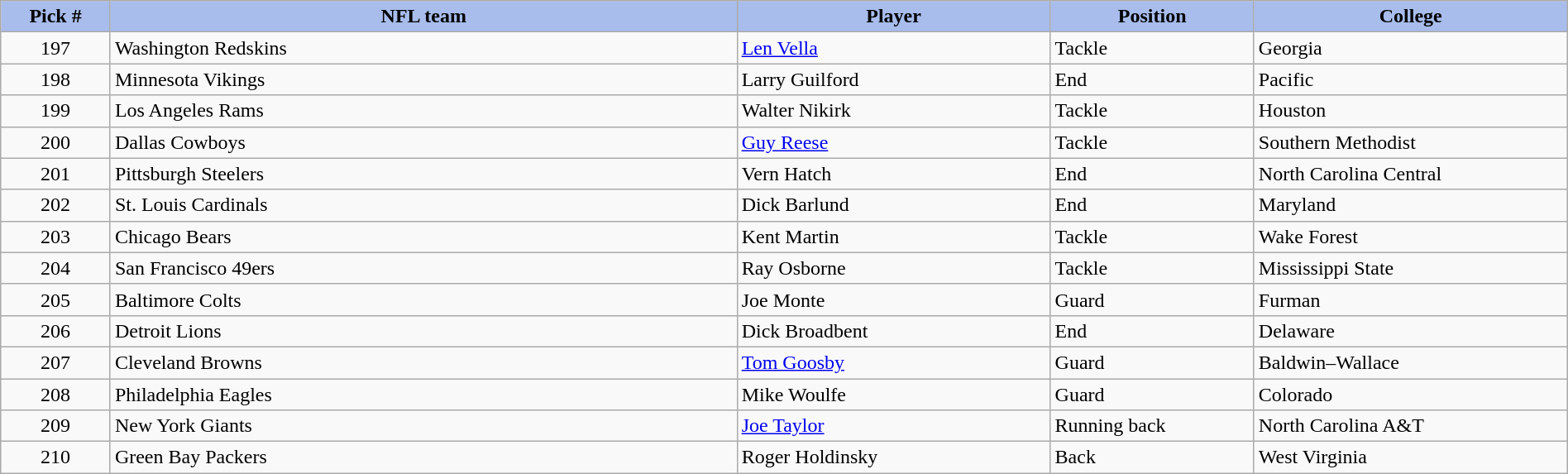<table class="wikitable sortable sortable" style="width: 100%">
<tr>
<th style="background:#a8bdec; width:7%;">Pick #</th>
<th style="width:40%; background:#a8bdec;">NFL team</th>
<th style="width:20%; background:#a8bdec;">Player</th>
<th style="width:13%; background:#a8bdec;">Position</th>
<th style="background:#A8BDEC;">College</th>
</tr>
<tr>
<td align=center>197</td>
<td>Washington Redskins</td>
<td><a href='#'>Len Vella</a></td>
<td>Tackle</td>
<td>Georgia</td>
</tr>
<tr>
<td align=center>198</td>
<td>Minnesota Vikings</td>
<td>Larry Guilford</td>
<td>End</td>
<td>Pacific</td>
</tr>
<tr>
<td align=center>199</td>
<td>Los Angeles Rams</td>
<td>Walter Nikirk</td>
<td>Tackle</td>
<td>Houston</td>
</tr>
<tr>
<td align=center>200</td>
<td>Dallas Cowboys</td>
<td><a href='#'>Guy Reese</a></td>
<td>Tackle</td>
<td>Southern Methodist</td>
</tr>
<tr>
<td align=center>201</td>
<td>Pittsburgh Steelers</td>
<td>Vern Hatch</td>
<td>End</td>
<td>North Carolina Central</td>
</tr>
<tr>
<td align=center>202</td>
<td>St. Louis Cardinals</td>
<td>Dick Barlund</td>
<td>End</td>
<td>Maryland</td>
</tr>
<tr>
<td align=center>203</td>
<td>Chicago Bears</td>
<td>Kent Martin</td>
<td>Tackle</td>
<td>Wake Forest</td>
</tr>
<tr>
<td align=center>204</td>
<td>San Francisco 49ers</td>
<td>Ray Osborne</td>
<td>Tackle</td>
<td>Mississippi State</td>
</tr>
<tr>
<td align=center>205</td>
<td>Baltimore Colts</td>
<td>Joe Monte</td>
<td>Guard</td>
<td>Furman</td>
</tr>
<tr>
<td align=center>206</td>
<td>Detroit Lions</td>
<td>Dick Broadbent</td>
<td>End</td>
<td>Delaware</td>
</tr>
<tr>
<td align=center>207</td>
<td>Cleveland Browns</td>
<td><a href='#'>Tom Goosby</a></td>
<td>Guard</td>
<td>Baldwin–Wallace</td>
</tr>
<tr>
<td align=center>208</td>
<td>Philadelphia Eagles</td>
<td>Mike Woulfe</td>
<td>Guard</td>
<td>Colorado</td>
</tr>
<tr>
<td align=center>209</td>
<td>New York Giants</td>
<td><a href='#'>Joe Taylor</a></td>
<td>Running back</td>
<td>North Carolina A&T</td>
</tr>
<tr>
<td align=center>210</td>
<td>Green Bay Packers</td>
<td>Roger Holdinsky</td>
<td>Back</td>
<td>West Virginia</td>
</tr>
</table>
